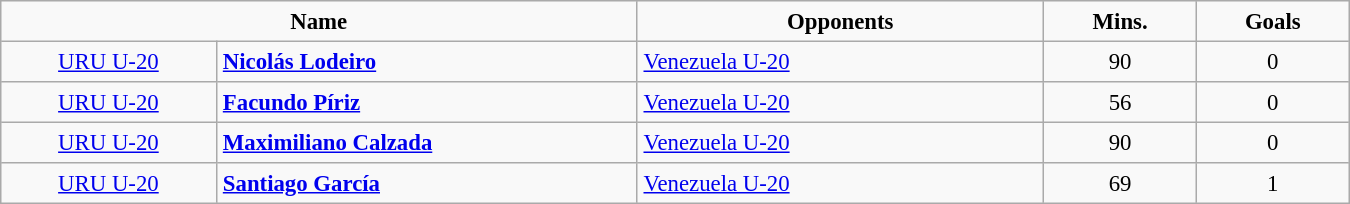<table class= width=90% border="2" cellpadding="4" cellspacing="0" style="text-align=center: 1em 1em 1em 0; background: #f9f9f9; border: 1px #aaa solid; border-collapse: collapse; font-size: 95%;">
<tr>
<th width=25% colspan=2>Name</th>
<th width=16%>Opponents</th>
<th width=6%>Mins.</th>
<th width=6%>Goals</th>
</tr>
<tr>
<td align=center> <a href='#'>URU U-20</a></td>
<td><strong><a href='#'>Nicolás Lodeiro</a></strong></td>
<td> <a href='#'>Venezuela U-20</a></td>
<td align=center>90</td>
<td align=center>0</td>
</tr>
<tr>
<td align=center> <a href='#'>URU U-20</a></td>
<td><strong><a href='#'>Facundo Píriz</a></strong></td>
<td> <a href='#'>Venezuela U-20</a></td>
<td align=center>56</td>
<td align=center>0</td>
</tr>
<tr>
<td align=center> <a href='#'>URU U-20</a></td>
<td><strong><a href='#'>Maximiliano Calzada</a></strong></td>
<td> <a href='#'>Venezuela U-20</a></td>
<td align=center>90</td>
<td align=center>0</td>
</tr>
<tr>
<td align=center> <a href='#'>URU U-20</a></td>
<td><strong><a href='#'>Santiago García</a></strong></td>
<td> <a href='#'>Venezuela U-20</a></td>
<td align=center>69</td>
<td align=center>1</td>
</tr>
</table>
